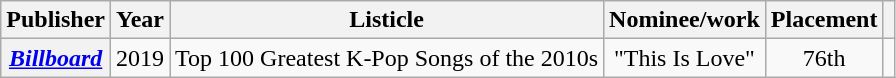<table class="wikitable plainrowheaders sortable">
<tr>
<th scope="col">Publisher</th>
<th scope="col">Year</th>
<th scope="col">Listicle</th>
<th scope="col">Nominee/work</th>
<th scope="col">Placement</th>
<th scope="col" class="unsortable"></th>
</tr>
<tr>
<th scope="row" rowspan="2"><em><a href='#'>Billboard</a></em></th>
<td>2019</td>
<td>Top 100 Greatest K-Pop Songs of the 2010s</td>
<td style="text-align:center;">"This Is Love"</td>
<td style="text-align:center;">76th</td>
<td style="text-align:center;"></td>
</tr>
</table>
